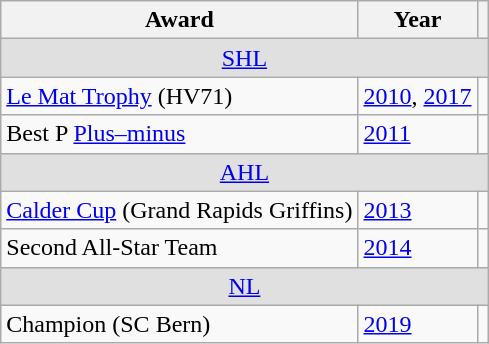<table class="wikitable">
<tr>
<th>Award</th>
<th>Year</th>
<th></th>
</tr>
<tr ALIGN="center" bgcolor="#e0e0e0">
<td colspan="3"><a href='#'>SHL</a></td>
</tr>
<tr>
<td><a href='#'>Le Mat Trophy</a> (HV71)</td>
<td><a href='#'>2010</a>, <a href='#'>2017</a></td>
<td></td>
</tr>
<tr>
<td>Best P <a href='#'>Plus–minus</a></td>
<td><a href='#'>2011</a></td>
<td></td>
</tr>
<tr ALIGN="center" bgcolor="#e0e0e0">
<td colspan="3"><a href='#'>AHL</a></td>
</tr>
<tr>
<td><a href='#'>Calder Cup</a> (Grand Rapids Griffins)</td>
<td><a href='#'>2013</a></td>
<td></td>
</tr>
<tr>
<td>Second All-Star Team</td>
<td><a href='#'>2014</a></td>
<td></td>
</tr>
<tr ALIGN="center" bgcolor="#e0e0e0">
<td colspan="3"><a href='#'>NL</a></td>
</tr>
<tr>
<td>Champion (SC Bern)</td>
<td><a href='#'>2019</a></td>
<td></td>
</tr>
</table>
